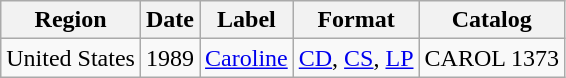<table class="wikitable">
<tr>
<th>Region</th>
<th>Date</th>
<th>Label</th>
<th>Format</th>
<th>Catalog</th>
</tr>
<tr>
<td>United States</td>
<td>1989</td>
<td><a href='#'>Caroline</a></td>
<td><a href='#'>CD</a>, <a href='#'>CS</a>, <a href='#'>LP</a></td>
<td>CAROL 1373</td>
</tr>
</table>
